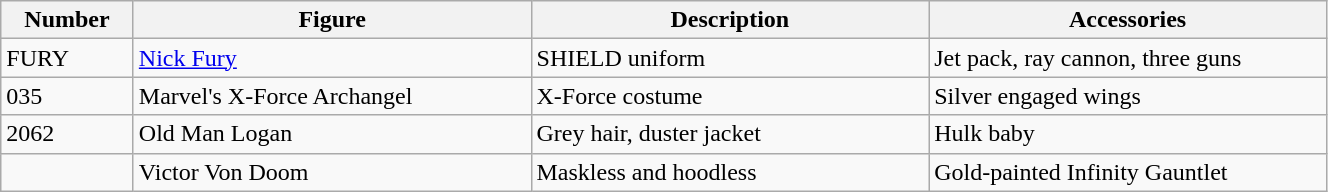<table class="wikitable" width="70%">
<tr>
<th width=10%>Number</th>
<th width=30%>Figure</th>
<th width=30%>Description</th>
<th width=30%>Accessories</th>
</tr>
<tr>
<td>FURY</td>
<td><a href='#'>Nick Fury</a></td>
<td>SHIELD uniform</td>
<td>Jet pack, ray cannon, three guns</td>
</tr>
<tr>
<td>035</td>
<td>Marvel's X-Force Archangel</td>
<td>X-Force costume</td>
<td>Silver engaged wings</td>
</tr>
<tr>
<td>2062</td>
<td>Old Man Logan</td>
<td>Grey hair, duster jacket</td>
<td>Hulk baby</td>
</tr>
<tr>
<td> </td>
<td>Victor Von Doom</td>
<td>Maskless and hoodless</td>
<td>Gold-painted Infinity Gauntlet</td>
</tr>
</table>
